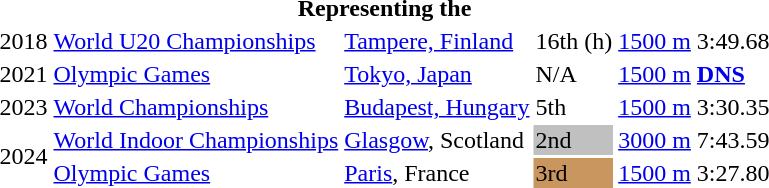<table>
<tr>
<th colspan="7">Representing the </th>
</tr>
<tr>
<td>2018</td>
<td><a href='#'>World U20 Championships</a></td>
<td><a href='#'>Tampere, Finland</a></td>
<td>16th (h)</td>
<td><a href='#'>1500 m</a></td>
<td>3:49.68</td>
</tr>
<tr>
<td>2021</td>
<td><a href='#'>Olympic Games</a></td>
<td><a href='#'>Tokyo, Japan</a></td>
<td>N/A</td>
<td><a href='#'>1500 m</a></td>
<td><strong><a href='#'>DNS</a></strong></td>
</tr>
<tr>
<td>2023</td>
<td><a href='#'>World Championships</a></td>
<td><a href='#'>Budapest, Hungary</a></td>
<td>5th</td>
<td><a href='#'>1500 m</a></td>
<td>3:30.35</td>
</tr>
<tr>
<td rowspan=2>2024</td>
<td><a href='#'>World Indoor Championships</a></td>
<td><a href='#'>Glasgow</a>, Scotland</td>
<td bgcolor=silver>2nd</td>
<td><a href='#'>3000 m</a></td>
<td>7:43.59</td>
</tr>
<tr>
<td><a href='#'>Olympic Games</a></td>
<td><a href='#'>Paris</a>, France</td>
<td bgcolor=c9966>3rd</td>
<td><a href='#'>1500 m</a></td>
<td>3:27.80</td>
</tr>
</table>
